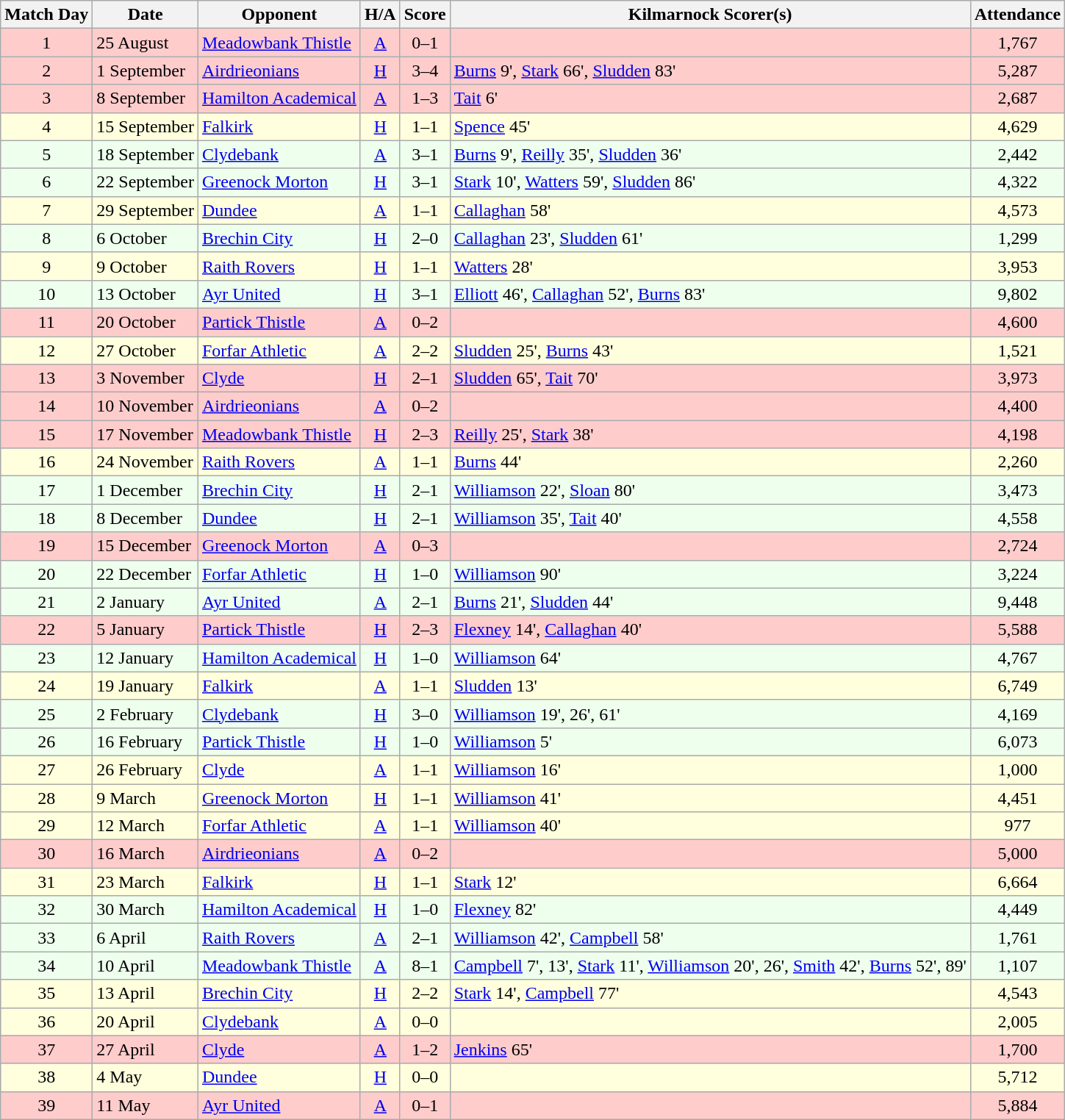<table class="wikitable" style="text-align:center">
<tr>
<th>Match Day</th>
<th>Date</th>
<th>Opponent</th>
<th>H/A</th>
<th>Score</th>
<th>Kilmarnock Scorer(s)</th>
<th>Attendance</th>
</tr>
<tr bgcolor=#FFCCCC>
<td>1</td>
<td align=left>25 August</td>
<td align=left><a href='#'>Meadowbank Thistle</a></td>
<td><a href='#'>A</a></td>
<td>0–1</td>
<td align=left></td>
<td>1,767</td>
</tr>
<tr bgcolor=#FFCCCC>
<td>2</td>
<td align=left>1 September</td>
<td align=left><a href='#'>Airdrieonians</a></td>
<td><a href='#'>H</a></td>
<td>3–4</td>
<td align=left><a href='#'>Burns</a> 9', <a href='#'>Stark</a> 66', <a href='#'>Sludden</a> 83'</td>
<td>5,287</td>
</tr>
<tr bgcolor=#FFCCCC>
<td>3</td>
<td align=left>8 September</td>
<td align=left><a href='#'>Hamilton Academical</a></td>
<td><a href='#'>A</a></td>
<td>1–3</td>
<td align=left><a href='#'>Tait</a> 6'</td>
<td>2,687</td>
</tr>
<tr bgcolor=#FFFFDD>
<td>4</td>
<td align=left>15 September</td>
<td align=left><a href='#'>Falkirk</a></td>
<td><a href='#'>H</a></td>
<td>1–1</td>
<td align=left><a href='#'>Spence</a> 45'</td>
<td>4,629</td>
</tr>
<tr bgcolor=#EEFFEE>
<td>5</td>
<td align=left>18 September</td>
<td align=left><a href='#'>Clydebank</a></td>
<td><a href='#'>A</a></td>
<td>3–1</td>
<td align=left><a href='#'>Burns</a> 9', <a href='#'>Reilly</a> 35', <a href='#'>Sludden</a> 36'</td>
<td>2,442</td>
</tr>
<tr bgcolor=#EEFFEE>
<td>6</td>
<td align=left>22 September</td>
<td align=left><a href='#'>Greenock Morton</a></td>
<td><a href='#'>H</a></td>
<td>3–1</td>
<td align=left><a href='#'>Stark</a> 10', <a href='#'>Watters</a> 59', <a href='#'>Sludden</a> 86'</td>
<td>4,322</td>
</tr>
<tr bgcolor=#FFFFDD>
<td>7</td>
<td align=left>29 September</td>
<td align=left><a href='#'>Dundee</a></td>
<td><a href='#'>A</a></td>
<td>1–1</td>
<td align=left><a href='#'>Callaghan</a> 58'</td>
<td>4,573</td>
</tr>
<tr bgcolor=#EEFFEE>
<td>8</td>
<td align=left>6 October</td>
<td align=left><a href='#'>Brechin City</a></td>
<td><a href='#'>H</a></td>
<td>2–0</td>
<td align=left><a href='#'>Callaghan</a> 23', <a href='#'>Sludden</a> 61'</td>
<td>1,299</td>
</tr>
<tr bgcolor=#FFFFDD>
<td>9</td>
<td align=left>9 October</td>
<td align=left><a href='#'>Raith Rovers</a></td>
<td><a href='#'>H</a></td>
<td>1–1</td>
<td align=left><a href='#'>Watters</a> 28'</td>
<td>3,953</td>
</tr>
<tr bgcolor=#EEFFEE>
<td>10</td>
<td align=left>13 October</td>
<td align=left><a href='#'>Ayr United</a></td>
<td><a href='#'>H</a></td>
<td>3–1</td>
<td align=left><a href='#'>Elliott</a> 46', <a href='#'>Callaghan</a> 52', <a href='#'>Burns</a> 83'</td>
<td>9,802</td>
</tr>
<tr bgcolor=#FFCCCC>
<td>11</td>
<td align=left>20 October</td>
<td align=left><a href='#'>Partick Thistle</a></td>
<td><a href='#'>A</a></td>
<td>0–2</td>
<td align=left></td>
<td>4,600</td>
</tr>
<tr bgcolor=#FFFFDD>
<td>12</td>
<td align=left>27 October</td>
<td align=left><a href='#'>Forfar Athletic</a></td>
<td><a href='#'>A</a></td>
<td>2–2</td>
<td align=left><a href='#'>Sludden</a> 25', <a href='#'>Burns</a> 43'</td>
<td>1,521</td>
</tr>
<tr bgcolor=#FFCCCC>
<td>13</td>
<td align=left>3 November</td>
<td align=left><a href='#'>Clyde</a></td>
<td><a href='#'>H</a></td>
<td>2–1</td>
<td align=left><a href='#'>Sludden</a> 65', <a href='#'>Tait</a> 70'</td>
<td>3,973</td>
</tr>
<tr bgcolor=#FFCCCC>
<td>14</td>
<td align=left>10 November</td>
<td align=left><a href='#'>Airdrieonians</a></td>
<td><a href='#'>A</a></td>
<td>0–2</td>
<td align=left></td>
<td>4,400</td>
</tr>
<tr bgcolor=#FFCCCC>
<td>15</td>
<td align=left>17 November</td>
<td align=left><a href='#'>Meadowbank Thistle</a></td>
<td><a href='#'>H</a></td>
<td>2–3</td>
<td align=left><a href='#'>Reilly</a> 25', <a href='#'>Stark</a> 38'</td>
<td>4,198</td>
</tr>
<tr bgcolor=#FFFFDD>
<td>16</td>
<td align=left>24 November</td>
<td align=left><a href='#'>Raith Rovers</a></td>
<td><a href='#'>A</a></td>
<td>1–1</td>
<td align=left><a href='#'>Burns</a> 44'</td>
<td>2,260</td>
</tr>
<tr bgcolor=#EEFFEE>
<td>17</td>
<td align=left>1 December</td>
<td align=left><a href='#'>Brechin City</a></td>
<td><a href='#'>H</a></td>
<td>2–1</td>
<td align=left><a href='#'>Williamson</a> 22', <a href='#'>Sloan</a> 80'</td>
<td>3,473</td>
</tr>
<tr bgcolor=#EEFFEE>
<td>18</td>
<td align=left>8 December</td>
<td align=left><a href='#'>Dundee</a></td>
<td><a href='#'>H</a></td>
<td>2–1</td>
<td align=left><a href='#'>Williamson</a> 35', <a href='#'>Tait</a> 40'</td>
<td>4,558</td>
</tr>
<tr bgcolor=#FFCCCC>
<td>19</td>
<td align=left>15 December</td>
<td align=left><a href='#'>Greenock Morton</a></td>
<td><a href='#'>A</a></td>
<td>0–3</td>
<td align=left></td>
<td>2,724</td>
</tr>
<tr bgcolor=#EEFFEE>
<td>20</td>
<td align=left>22 December</td>
<td align=left><a href='#'>Forfar Athletic</a></td>
<td><a href='#'>H</a></td>
<td>1–0</td>
<td align=left><a href='#'>Williamson</a> 90'</td>
<td>3,224</td>
</tr>
<tr bgcolor=#EEFFEE>
<td>21</td>
<td align=left>2 January</td>
<td align=left><a href='#'>Ayr United</a></td>
<td><a href='#'>A</a></td>
<td>2–1</td>
<td align=left><a href='#'>Burns</a> 21', <a href='#'>Sludden</a> 44'</td>
<td>9,448</td>
</tr>
<tr bgcolor=#FFCCCC>
<td>22</td>
<td align=left>5 January</td>
<td align=left><a href='#'>Partick Thistle</a></td>
<td><a href='#'>H</a></td>
<td>2–3</td>
<td align=left><a href='#'>Flexney</a> 14', <a href='#'>Callaghan</a> 40'</td>
<td>5,588</td>
</tr>
<tr bgcolor=#EEFFEE>
<td>23</td>
<td align=left>12 January</td>
<td align=left><a href='#'>Hamilton Academical</a></td>
<td><a href='#'>H</a></td>
<td>1–0</td>
<td align=left><a href='#'>Williamson</a> 64'</td>
<td>4,767</td>
</tr>
<tr bgcolor=#FFFFDD>
<td>24</td>
<td align=left>19 January</td>
<td align=left><a href='#'>Falkirk</a></td>
<td><a href='#'>A</a></td>
<td>1–1</td>
<td align=left><a href='#'>Sludden</a> 13'</td>
<td>6,749</td>
</tr>
<tr bgcolor=#EEFFEE>
<td>25</td>
<td align=left>2 February</td>
<td align=left><a href='#'>Clydebank</a></td>
<td><a href='#'>H</a></td>
<td>3–0</td>
<td align=left><a href='#'>Williamson</a> 19', 26', 61'</td>
<td>4,169</td>
</tr>
<tr bgcolor=#EEFFEE>
<td>26</td>
<td align=left>16 February</td>
<td align=left><a href='#'>Partick Thistle</a></td>
<td><a href='#'>H</a></td>
<td>1–0</td>
<td align=left><a href='#'>Williamson</a> 5'</td>
<td>6,073</td>
</tr>
<tr bgcolor=#FFFFDD>
<td>27</td>
<td align=left>26 February</td>
<td align=left><a href='#'>Clyde</a></td>
<td><a href='#'>A</a></td>
<td>1–1</td>
<td align=left><a href='#'>Williamson</a> 16'</td>
<td>1,000</td>
</tr>
<tr bgcolor=#FFFFDD>
<td>28</td>
<td align=left>9 March</td>
<td align=left><a href='#'>Greenock Morton</a></td>
<td><a href='#'>H</a></td>
<td>1–1</td>
<td align=left><a href='#'>Williamson</a> 41'</td>
<td>4,451</td>
</tr>
<tr bgcolor=#FFFFDD>
<td>29</td>
<td align=left>12 March</td>
<td align=left><a href='#'>Forfar Athletic</a></td>
<td><a href='#'>A</a></td>
<td>1–1</td>
<td align=left><a href='#'>Williamson</a> 40'</td>
<td>977</td>
</tr>
<tr bgcolor=#FFCCCC>
<td>30</td>
<td align=left>16 March</td>
<td align=left><a href='#'>Airdrieonians</a></td>
<td><a href='#'>A</a></td>
<td>0–2</td>
<td align=left></td>
<td>5,000</td>
</tr>
<tr bgcolor=#FFFFDD>
<td>31</td>
<td align=left>23 March</td>
<td align=left><a href='#'>Falkirk</a></td>
<td><a href='#'>H</a></td>
<td>1–1</td>
<td align=left><a href='#'>Stark</a> 12'</td>
<td>6,664</td>
</tr>
<tr bgcolor=#EEFFEE>
<td>32</td>
<td align=left>30 March</td>
<td align=left><a href='#'>Hamilton Academical</a></td>
<td><a href='#'>H</a></td>
<td>1–0</td>
<td align=left><a href='#'>Flexney</a> 82'</td>
<td>4,449</td>
</tr>
<tr bgcolor=#EEFFEE>
<td>33</td>
<td align=left>6 April</td>
<td align=left><a href='#'>Raith Rovers</a></td>
<td><a href='#'>A</a></td>
<td>2–1</td>
<td align=left><a href='#'>Williamson</a> 42', <a href='#'>Campbell</a> 58'</td>
<td>1,761</td>
</tr>
<tr bgcolor=#EEFFEE>
<td>34</td>
<td align=left>10 April</td>
<td align=left><a href='#'>Meadowbank Thistle</a></td>
<td><a href='#'>A</a></td>
<td>8–1</td>
<td align=left><a href='#'>Campbell</a> 7', 13', <a href='#'>Stark</a> 11', <a href='#'>Williamson</a> 20', 26', <a href='#'>Smith</a> 42', <a href='#'>Burns</a> 52', 89'</td>
<td>1,107</td>
</tr>
<tr bgcolor=#FFFFDD>
<td>35</td>
<td align=left>13 April</td>
<td align=left><a href='#'>Brechin City</a></td>
<td><a href='#'>H</a></td>
<td>2–2</td>
<td align=left><a href='#'>Stark</a> 14', <a href='#'>Campbell</a> 77'</td>
<td>4,543</td>
</tr>
<tr bgcolor=#FFFFDD>
<td>36</td>
<td align=left>20 April</td>
<td align=left><a href='#'>Clydebank</a></td>
<td><a href='#'>A</a></td>
<td>0–0</td>
<td align=left></td>
<td>2,005</td>
</tr>
<tr bgcolor=#FFCCCC>
<td>37</td>
<td align=left>27 April</td>
<td align=left><a href='#'>Clyde</a></td>
<td><a href='#'>A</a></td>
<td>1–2</td>
<td align=left><a href='#'>Jenkins</a> 65'</td>
<td>1,700</td>
</tr>
<tr bgcolor=#FFFFDD>
<td>38</td>
<td align=left>4 May</td>
<td align=left><a href='#'>Dundee</a></td>
<td><a href='#'>H</a></td>
<td>0–0</td>
<td align=left></td>
<td>5,712</td>
</tr>
<tr bgcolor=#FFCCCC>
<td>39</td>
<td align=left>11 May</td>
<td align=left><a href='#'>Ayr United</a></td>
<td><a href='#'>A</a></td>
<td>0–1</td>
<td align=left></td>
<td>5,884</td>
</tr>
</table>
